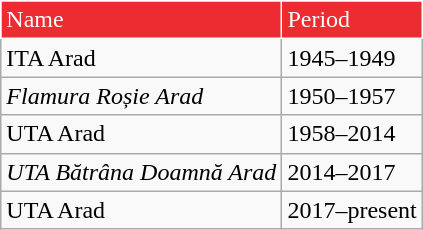<table class="wikitable" style="text-align: left" align="right">
<tr>
<td style="background:#ed2c31;color:#fefefe;border:1px solid #fefefe">Name</td>
<td style="background:#ed2c31;color:#fefefe;border:1px solid #fefefe">Period</td>
</tr>
<tr>
<td align=left>ITA Arad</td>
<td>1945–1949</td>
</tr>
<tr>
<td align=left><em>Flamura Roșie Arad</em></td>
<td>1950–1957</td>
</tr>
<tr>
<td align=left>UTA Arad</td>
<td>1958–2014</td>
</tr>
<tr>
<td align=left><em>UTA Bătrâna Doamnă Arad</em></td>
<td>2014–2017</td>
</tr>
<tr>
<td align=left>UTA Arad</td>
<td>2017–present</td>
</tr>
</table>
